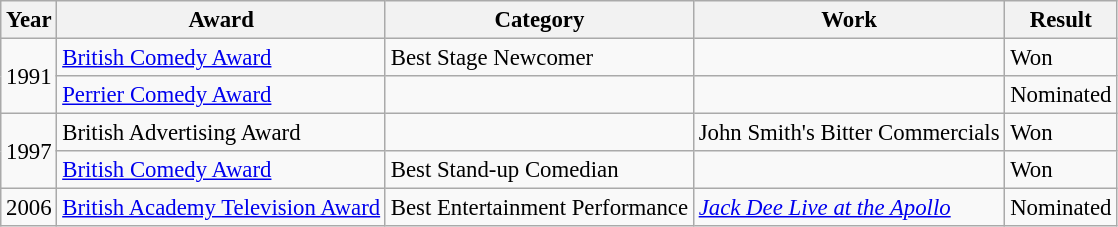<table class="wikitable" style= "font-size: 95%;">
<tr>
<th>Year</th>
<th>Award</th>
<th>Category</th>
<th>Work</th>
<th>Result</th>
</tr>
<tr>
<td rowspan=2>1991</td>
<td><a href='#'>British Comedy Award</a></td>
<td>Best Stage Newcomer</td>
<td></td>
<td>Won</td>
</tr>
<tr>
<td><a href='#'>Perrier Comedy Award</a></td>
<td></td>
<td></td>
<td>Nominated</td>
</tr>
<tr>
<td rowspan=2>1997</td>
<td>British Advertising Award</td>
<td></td>
<td>John Smith's Bitter Commercials</td>
<td>Won</td>
</tr>
<tr>
<td><a href='#'>British Comedy Award</a></td>
<td>Best Stand-up Comedian</td>
<td></td>
<td>Won</td>
</tr>
<tr>
<td>2006</td>
<td><a href='#'>British Academy Television Award</a></td>
<td>Best Entertainment Performance</td>
<td><em><a href='#'>Jack Dee Live at the Apollo</a></em></td>
<td>Nominated</td>
</tr>
</table>
